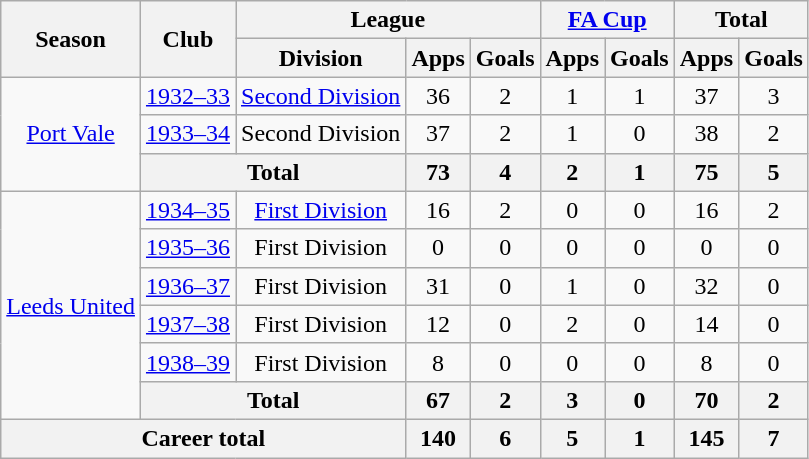<table class="wikitable" style="text-align:center">
<tr>
<th rowspan="2">Season</th>
<th rowspan="2">Club</th>
<th colspan="3">League</th>
<th colspan="2"><a href='#'>FA Cup</a></th>
<th colspan="2">Total</th>
</tr>
<tr>
<th>Division</th>
<th>Apps</th>
<th>Goals</th>
<th>Apps</th>
<th>Goals</th>
<th>Apps</th>
<th>Goals</th>
</tr>
<tr>
<td rowspan="3"><a href='#'>Port Vale</a></td>
<td><a href='#'>1932–33</a></td>
<td><a href='#'>Second Division</a></td>
<td>36</td>
<td>2</td>
<td>1</td>
<td>1</td>
<td>37</td>
<td>3</td>
</tr>
<tr>
<td><a href='#'>1933–34</a></td>
<td>Second Division</td>
<td>37</td>
<td>2</td>
<td>1</td>
<td>0</td>
<td>38</td>
<td>2</td>
</tr>
<tr>
<th colspan="2">Total</th>
<th>73</th>
<th>4</th>
<th>2</th>
<th>1</th>
<th>75</th>
<th>5</th>
</tr>
<tr>
<td rowspan="6"><a href='#'>Leeds United</a></td>
<td><a href='#'>1934–35</a></td>
<td><a href='#'>First Division</a></td>
<td>16</td>
<td>2</td>
<td>0</td>
<td>0</td>
<td>16</td>
<td>2</td>
</tr>
<tr>
<td><a href='#'>1935–36</a></td>
<td>First Division</td>
<td>0</td>
<td>0</td>
<td>0</td>
<td>0</td>
<td>0</td>
<td>0</td>
</tr>
<tr>
<td><a href='#'>1936–37</a></td>
<td>First Division</td>
<td>31</td>
<td>0</td>
<td>1</td>
<td>0</td>
<td>32</td>
<td>0</td>
</tr>
<tr>
<td><a href='#'>1937–38</a></td>
<td>First Division</td>
<td>12</td>
<td>0</td>
<td>2</td>
<td>0</td>
<td>14</td>
<td>0</td>
</tr>
<tr>
<td><a href='#'>1938–39</a></td>
<td>First Division</td>
<td>8</td>
<td>0</td>
<td>0</td>
<td>0</td>
<td>8</td>
<td>0</td>
</tr>
<tr>
<th colspan="2">Total</th>
<th>67</th>
<th>2</th>
<th>3</th>
<th>0</th>
<th>70</th>
<th>2</th>
</tr>
<tr>
<th colspan="3">Career total</th>
<th>140</th>
<th>6</th>
<th>5</th>
<th>1</th>
<th>145</th>
<th>7</th>
</tr>
</table>
